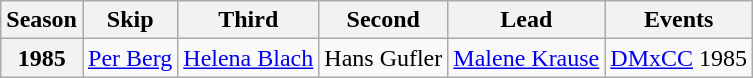<table class="wikitable">
<tr>
<th scope="col">Season</th>
<th scope="col">Skip</th>
<th scope="col">Third</th>
<th scope="col">Second</th>
<th scope="col">Lead</th>
<th scope="col">Events</th>
</tr>
<tr>
<th scope="row">1985</th>
<td><a href='#'>Per Berg</a></td>
<td><a href='#'>Helena Blach</a></td>
<td>Hans Gufler</td>
<td><a href='#'>Malene Krause</a></td>
<td><a href='#'>DMxCC</a> 1985 </td>
</tr>
</table>
